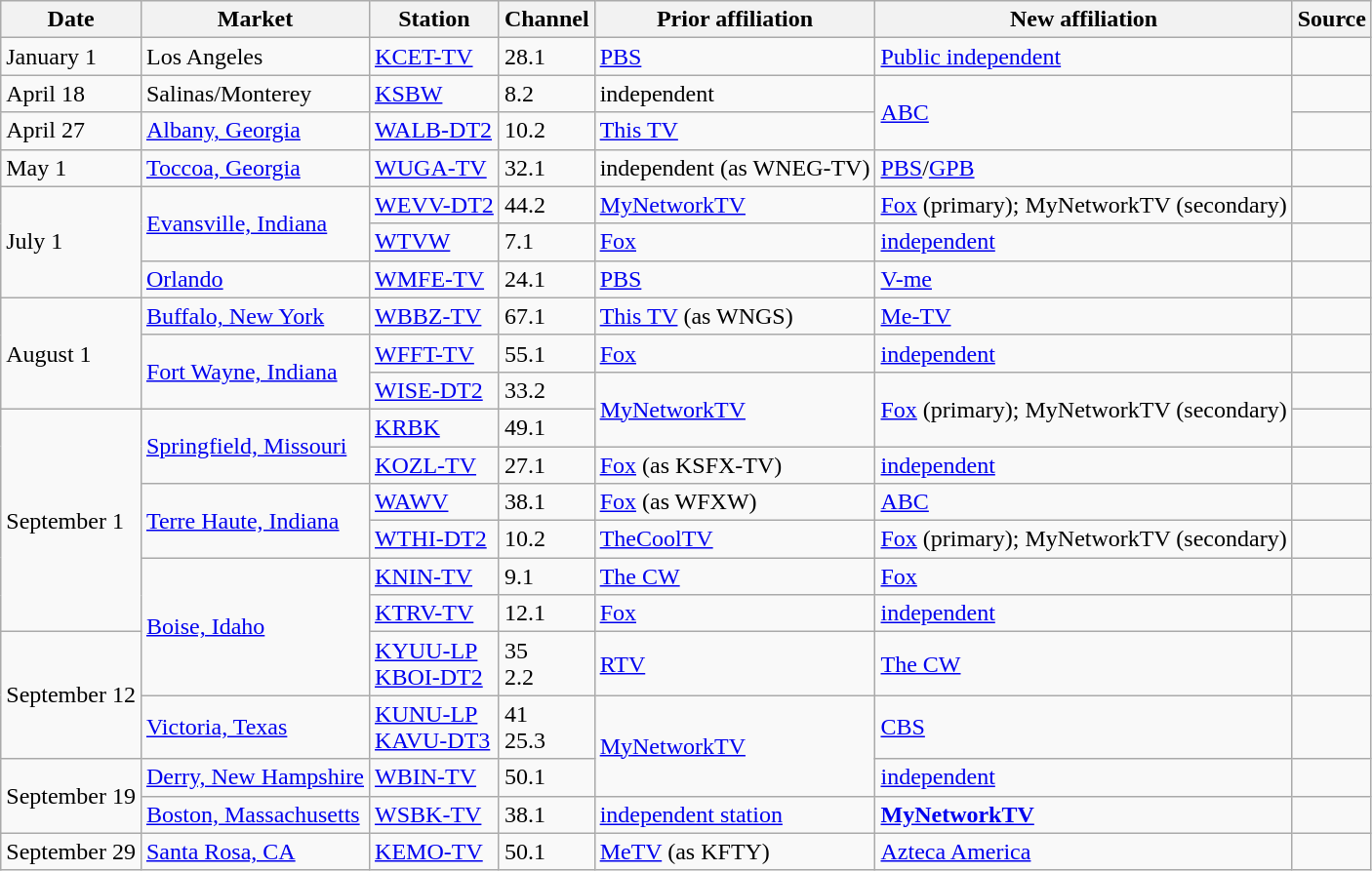<table class="wikitable">
<tr>
<th>Date</th>
<th>Market</th>
<th>Station</th>
<th>Channel</th>
<th>Prior affiliation</th>
<th>New affiliation</th>
<th>Source</th>
</tr>
<tr>
<td>January 1</td>
<td>Los Angeles</td>
<td><a href='#'>KCET-TV</a></td>
<td>28.1</td>
<td><a href='#'>PBS</a></td>
<td><a href='#'>Public independent</a></td>
<td></td>
</tr>
<tr>
<td>April 18</td>
<td>Salinas/Monterey</td>
<td><a href='#'>KSBW</a></td>
<td>8.2</td>
<td>independent</td>
<td rowspan="2"><a href='#'>ABC</a></td>
<td></td>
</tr>
<tr>
<td>April 27</td>
<td><a href='#'>Albany, Georgia</a></td>
<td><a href='#'>WALB-DT2</a></td>
<td>10.2</td>
<td><a href='#'>This TV</a></td>
<td></td>
</tr>
<tr>
<td>May 1</td>
<td><a href='#'>Toccoa, Georgia</a></td>
<td><a href='#'>WUGA-TV</a></td>
<td>32.1</td>
<td>independent (as WNEG-TV)</td>
<td><a href='#'>PBS</a>/<a href='#'>GPB</a></td>
<td></td>
</tr>
<tr>
<td rowspan="3">July 1</td>
<td rowspan="2"><a href='#'>Evansville, Indiana</a></td>
<td><a href='#'>WEVV-DT2</a></td>
<td>44.2</td>
<td><a href='#'>MyNetworkTV</a></td>
<td><a href='#'>Fox</a> (primary); MyNetworkTV (secondary)</td>
<td></td>
</tr>
<tr>
<td><a href='#'>WTVW</a></td>
<td>7.1</td>
<td><a href='#'>Fox</a></td>
<td><a href='#'>independent</a></td>
<td></td>
</tr>
<tr>
<td><a href='#'>Orlando</a></td>
<td><a href='#'>WMFE-TV</a></td>
<td>24.1</td>
<td><a href='#'>PBS</a></td>
<td><a href='#'>V-me</a></td>
<td></td>
</tr>
<tr>
<td rowspan="3">August 1</td>
<td><a href='#'>Buffalo, New York</a></td>
<td><a href='#'>WBBZ-TV</a></td>
<td>67.1</td>
<td><a href='#'>This TV</a> (as WNGS)</td>
<td><a href='#'>Me-TV</a></td>
<td></td>
</tr>
<tr>
<td rowspan="2"><a href='#'>Fort Wayne, Indiana</a></td>
<td><a href='#'>WFFT-TV</a></td>
<td>55.1</td>
<td><a href='#'>Fox</a></td>
<td><a href='#'>independent</a></td>
<td></td>
</tr>
<tr>
<td><a href='#'>WISE-DT2</a></td>
<td>33.2</td>
<td rowspan="2"><a href='#'>MyNetworkTV</a></td>
<td rowspan="2"><a href='#'>Fox</a> (primary); MyNetworkTV (secondary)</td>
<td></td>
</tr>
<tr>
<td rowspan="6">September 1</td>
<td rowspan="2"><a href='#'>Springfield, Missouri</a></td>
<td><a href='#'>KRBK</a></td>
<td>49.1</td>
<td></td>
</tr>
<tr>
<td><a href='#'>KOZL-TV</a></td>
<td>27.1</td>
<td><a href='#'>Fox</a> (as KSFX-TV)</td>
<td><a href='#'>independent</a></td>
<td></td>
</tr>
<tr>
<td rowspan="2"><a href='#'>Terre Haute, Indiana</a></td>
<td><a href='#'>WAWV</a></td>
<td>38.1</td>
<td><a href='#'>Fox</a> (as WFXW)</td>
<td><a href='#'>ABC</a></td>
<td></td>
</tr>
<tr>
<td><a href='#'>WTHI-DT2</a></td>
<td>10.2</td>
<td><a href='#'>TheCoolTV</a></td>
<td><a href='#'>Fox</a> (primary); MyNetworkTV (secondary)</td>
<td></td>
</tr>
<tr>
<td rowspan="3"><a href='#'>Boise, Idaho</a></td>
<td><a href='#'>KNIN-TV</a></td>
<td>9.1</td>
<td><a href='#'>The CW</a></td>
<td><a href='#'>Fox</a></td>
<td></td>
</tr>
<tr>
<td><a href='#'>KTRV-TV</a></td>
<td>12.1</td>
<td><a href='#'>Fox</a></td>
<td><a href='#'>independent</a></td>
<td></td>
</tr>
<tr>
<td rowspan="2">September 12</td>
<td><a href='#'>KYUU-LP</a><br><a href='#'>KBOI-DT2</a></td>
<td>35<br>2.2</td>
<td><a href='#'>RTV</a></td>
<td><a href='#'>The CW</a></td>
<td></td>
</tr>
<tr>
<td><a href='#'>Victoria, Texas</a></td>
<td><a href='#'>KUNU-LP</a><br><a href='#'>KAVU-DT3</a></td>
<td>41<br>25.3</td>
<td rowspan="2"><a href='#'>MyNetworkTV</a></td>
<td><a href='#'>CBS</a></td>
<td></td>
</tr>
<tr>
<td rowspan="2">September 19</td>
<td><a href='#'>Derry, New Hampshire</a></td>
<td><a href='#'>WBIN-TV</a></td>
<td>50.1</td>
<td><a href='#'>independent</a></td>
<td></td>
</tr>
<tr>
<td><a href='#'>Boston, Massachusetts</a></td>
<td><a href='#'>WSBK-TV</a></td>
<td>38.1</td>
<td><a href='#'>independent station</a></td>
<td><strong><a href='#'>MyNetworkTV</a></strong></td>
<td></td>
</tr>
<tr>
<td>September 29</td>
<td><a href='#'>Santa Rosa, CA</a></td>
<td><a href='#'>KEMO-TV</a></td>
<td>50.1</td>
<td><a href='#'>MeTV</a> (as KFTY)</td>
<td><a href='#'>Azteca America</a></td>
<td></td>
</tr>
</table>
